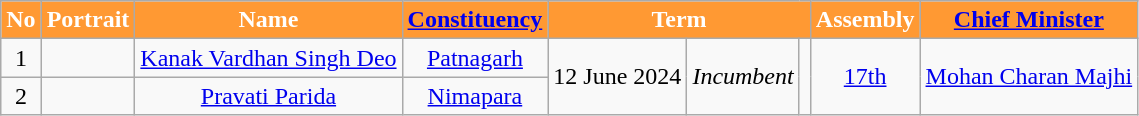<table class="wikitable">
<tr>
<th style="background-color:#FF9933; color:white">No</th>
<th style="background-color:#FF9933; color:white">Portrait</th>
<th style="background-color:#FF9933; color:white">Name</th>
<th style="background-color:#FF9933; color:white"><a href='#'>Constituency</a></th>
<th colspan="3" style="background-color:#FF9933; color:white">Term</th>
<th style="background-color:#FF9933; color:white">Assembly</th>
<th style="background-color:#FF9933; color:white"><a href='#'>Chief Minister</a></th>
</tr>
<tr style="text-align:center;">
<td>1</td>
<td></td>
<td><a href='#'>Kanak Vardhan Singh Deo</a></td>
<td><a href='#'>Patnagarh</a></td>
<td rowspan="2">12 June 2024</td>
<td rowspan="2"><em>Incumbent</em></td>
<td rowspan="2"></td>
<td rowspan="2"><a href='#'>17th</a></td>
<td rowspan="2"><a href='#'>Mohan Charan Majhi</a></td>
</tr>
<tr style="text-align:center;">
<td>2</td>
<td></td>
<td><a href='#'>Pravati Parida</a></td>
<td><a href='#'>Nimapara</a></td>
</tr>
</table>
